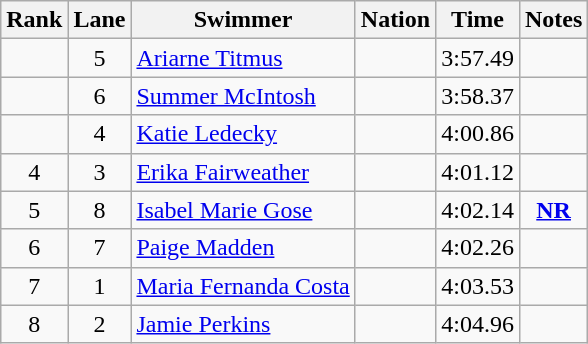<table class="wikitable sortable mw-collapsible" style="text-align:center">
<tr>
<th scope="col">Rank</th>
<th scope="col">Lane</th>
<th scope="col">Swimmer</th>
<th scope="col">Nation</th>
<th scope="col">Time</th>
<th scope="col">Notes</th>
</tr>
<tr>
<td></td>
<td>5</td>
<td align="left"><a href='#'>Ariarne Titmus</a></td>
<td align="left"></td>
<td>3:57.49</td>
<td></td>
</tr>
<tr>
<td></td>
<td>6</td>
<td align="left"><a href='#'>Summer McIntosh</a></td>
<td align="left"></td>
<td>3:58.37</td>
<td></td>
</tr>
<tr>
<td></td>
<td>4</td>
<td align="left"><a href='#'>Katie Ledecky</a></td>
<td align="left"></td>
<td>4:00.86</td>
<td></td>
</tr>
<tr>
<td>4</td>
<td>3</td>
<td align="left"><a href='#'>Erika Fairweather</a></td>
<td align="left"></td>
<td>4:01.12</td>
<td></td>
</tr>
<tr>
<td>5</td>
<td>8</td>
<td align="left"><a href='#'>Isabel Marie Gose</a></td>
<td align="left"></td>
<td>4:02.14</td>
<td><strong><a href='#'>NR</a></strong></td>
</tr>
<tr>
<td>6</td>
<td>7</td>
<td align="left"><a href='#'>Paige Madden</a></td>
<td align="left"></td>
<td>4:02.26</td>
<td></td>
</tr>
<tr>
<td>7</td>
<td>1</td>
<td align="left"><a href='#'>Maria Fernanda Costa</a></td>
<td align="left"></td>
<td>4:03.53</td>
<td></td>
</tr>
<tr>
<td>8</td>
<td>2</td>
<td align="left"><a href='#'>Jamie Perkins</a></td>
<td align="left"></td>
<td>4:04.96</td>
<td></td>
</tr>
</table>
